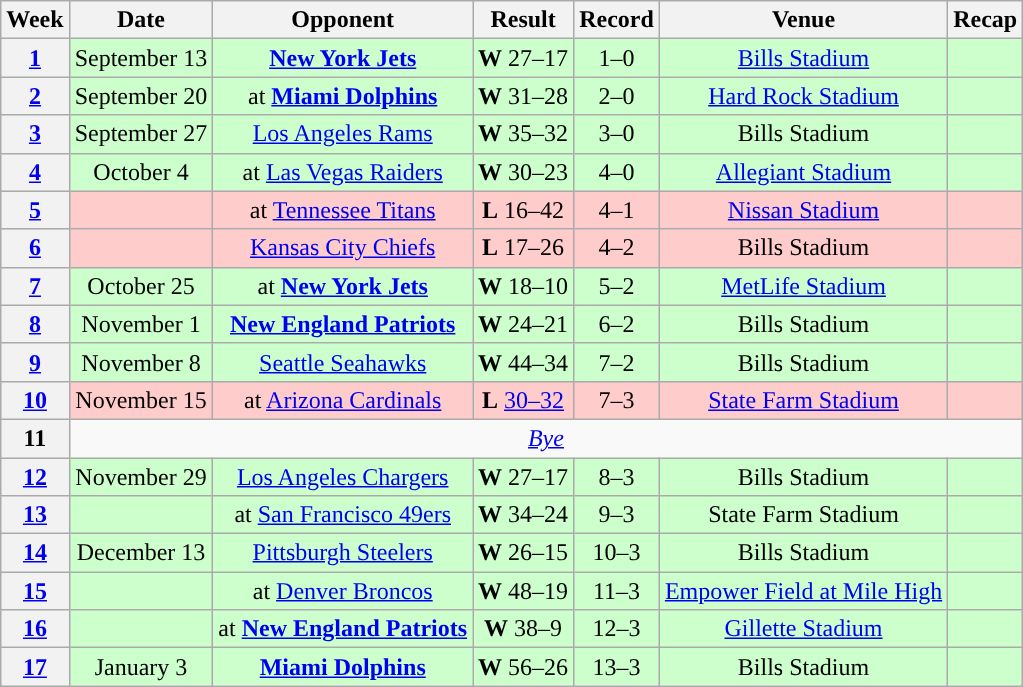<table class="wikitable" style="text-align:center">
<tr>
<th>Week</th>
<th>Date</th>
<th>Opponent</th>
<th>Result</th>
<th>Record</th>
<th>Venue</th>
<th>Recap</th>
</tr>
<tr style="background:#cfc">
<th><a href='#'>1</a></th>
<td>September 13</td>
<td><strong><a href='#'>New York Jets</a></strong></td>
<td><strong>W</strong> 27–17</td>
<td>1–0</td>
<td><a href='#'>Bills Stadium</a></td>
<td></td>
</tr>
<tr style="background:#cfc">
<th><a href='#'>2</a></th>
<td>September 20</td>
<td>at <strong><a href='#'>Miami Dolphins</a></strong></td>
<td><strong>W</strong> 31–28</td>
<td>2–0</td>
<td><a href='#'>Hard Rock Stadium</a></td>
<td></td>
</tr>
<tr style="background:#cfc">
<th><a href='#'>3</a></th>
<td>September 27</td>
<td><a href='#'>Los Angeles Rams</a></td>
<td><strong>W</strong> 35–32</td>
<td>3–0</td>
<td>Bills Stadium</td>
<td></td>
</tr>
<tr style="background:#cfc">
<th><a href='#'>4</a></th>
<td>October 4</td>
<td>at <a href='#'>Las Vegas Raiders</a></td>
<td><strong>W</strong> 30–23</td>
<td>4–0</td>
<td><a href='#'>Allegiant Stadium</a></td>
<td></td>
</tr>
<tr style="background:#fcc">
<th><a href='#'>5</a></th>
<td></td>
<td>at <a href='#'>Tennessee Titans</a></td>
<td><strong>L</strong> 16–42</td>
<td>4–1</td>
<td><a href='#'>Nissan Stadium</a></td>
<td></td>
</tr>
<tr style="background:#fcc">
<th><a href='#'>6</a></th>
<td></td>
<td><a href='#'>Kansas City Chiefs</a></td>
<td><strong>L</strong> 17–26</td>
<td>4–2</td>
<td>Bills Stadium</td>
<td></td>
</tr>
<tr style="background:#cfc">
<th><a href='#'>7</a></th>
<td>October 25</td>
<td>at <strong><a href='#'>New York Jets</a></strong></td>
<td><strong>W</strong> 18–10</td>
<td>5–2</td>
<td><a href='#'>MetLife Stadium</a></td>
<td></td>
</tr>
<tr style="background:#cfc">
<th><a href='#'>8</a></th>
<td>November 1</td>
<td><strong><a href='#'>New England Patriots</a></strong></td>
<td><strong>W</strong> 24–21</td>
<td>6–2</td>
<td>Bills Stadium</td>
<td></td>
</tr>
<tr style="background:#cfc">
<th><a href='#'>9</a></th>
<td>November 8</td>
<td><a href='#'>Seattle Seahawks</a></td>
<td><strong>W</strong> 44–34</td>
<td>7–2</td>
<td>Bills Stadium</td>
<td></td>
</tr>
<tr style="background:#fcc">
<th><a href='#'>10</a></th>
<td>November 15</td>
<td>at <a href='#'>Arizona Cardinals</a></td>
<td><strong>L</strong> <a href='#'>30–32</a></td>
<td>7–3</td>
<td><a href='#'>State Farm Stadium</a></td>
<td></td>
</tr>
<tr>
<th>11</th>
<td colspan="6"><em><a href='#'>Bye</a></em></td>
</tr>
<tr style="background:#cfc">
<th><a href='#'>12</a></th>
<td>November 29</td>
<td><a href='#'>Los Angeles Chargers</a></td>
<td><strong>W</strong> 27–17</td>
<td>8–3</td>
<td>Bills Stadium</td>
<td></td>
</tr>
<tr style="background:#cfc">
<th><a href='#'>13</a></th>
<td></td>
<td>at <a href='#'>San Francisco 49ers</a></td>
<td><strong>W</strong> 34–24</td>
<td>9–3</td>
<td>State Farm Stadium</td>
<td></td>
</tr>
<tr style="background:#cfc">
<th><a href='#'>14</a></th>
<td>December 13</td>
<td><a href='#'>Pittsburgh Steelers</a></td>
<td><strong>W</strong> 26–15</td>
<td>10–3</td>
<td>Bills Stadium</td>
<td></td>
</tr>
<tr style="background:#cfc">
<th><a href='#'>15</a></th>
<td></td>
<td>at <a href='#'>Denver Broncos</a></td>
<td><strong>W</strong> 48–19</td>
<td>11–3</td>
<td><a href='#'>Empower Field at Mile High</a></td>
<td></td>
</tr>
<tr style="background:#cfc">
<th><a href='#'>16</a></th>
<td></td>
<td>at <strong><a href='#'>New England Patriots</a></strong></td>
<td><strong>W</strong> 38–9</td>
<td>12–3</td>
<td><a href='#'>Gillette Stadium</a></td>
<td></td>
</tr>
<tr style="background:#cfc">
<th><a href='#'>17</a></th>
<td>January 3</td>
<td><strong><a href='#'>Miami Dolphins</a></strong></td>
<td><strong>W</strong> 56–26</td>
<td>13–3</td>
<td>Bills Stadium</td>
<td></td>
</tr>
</table>
